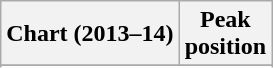<table class="wikitable sortable plainrowheaders">
<tr>
<th scope="col">Chart (2013–14)</th>
<th scope="col">Peak<br>position</th>
</tr>
<tr>
</tr>
<tr>
</tr>
<tr>
</tr>
<tr>
</tr>
<tr>
</tr>
</table>
